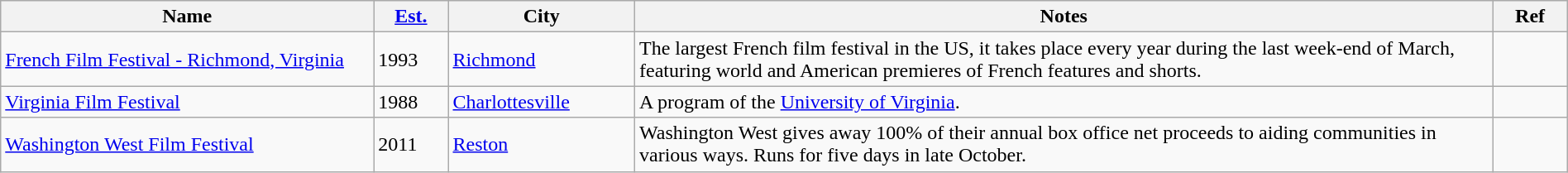<table class="wikitable sortable" width=100%>
<tr>
<th style="width:20%;">Name</th>
<th style="width:4%;"><a href='#'>Est.</a></th>
<th style="width:10%;">City</th>
<th style="width:46%;">Notes</th>
<th style="width:4%;">Ref</th>
</tr>
<tr>
<td><a href='#'>French Film Festival - Richmond, Virginia</a></td>
<td>1993</td>
<td><a href='#'>Richmond</a></td>
<td>The largest French film festival in the US, it takes place every year during the last week-end of March, featuring world and American premieres of French features and shorts.</td>
<td></td>
</tr>
<tr>
<td><a href='#'>Virginia Film Festival</a></td>
<td>1988</td>
<td><a href='#'>Charlottesville</a></td>
<td>A program of the <a href='#'>University of Virginia</a>.</td>
<td></td>
</tr>
<tr>
<td><a href='#'>Washington West Film Festival</a></td>
<td>2011</td>
<td><a href='#'>Reston</a></td>
<td>Washington West gives away 100% of their annual box office net proceeds to aiding communities in various ways. Runs for five days in late October.</td>
<td></td>
</tr>
</table>
